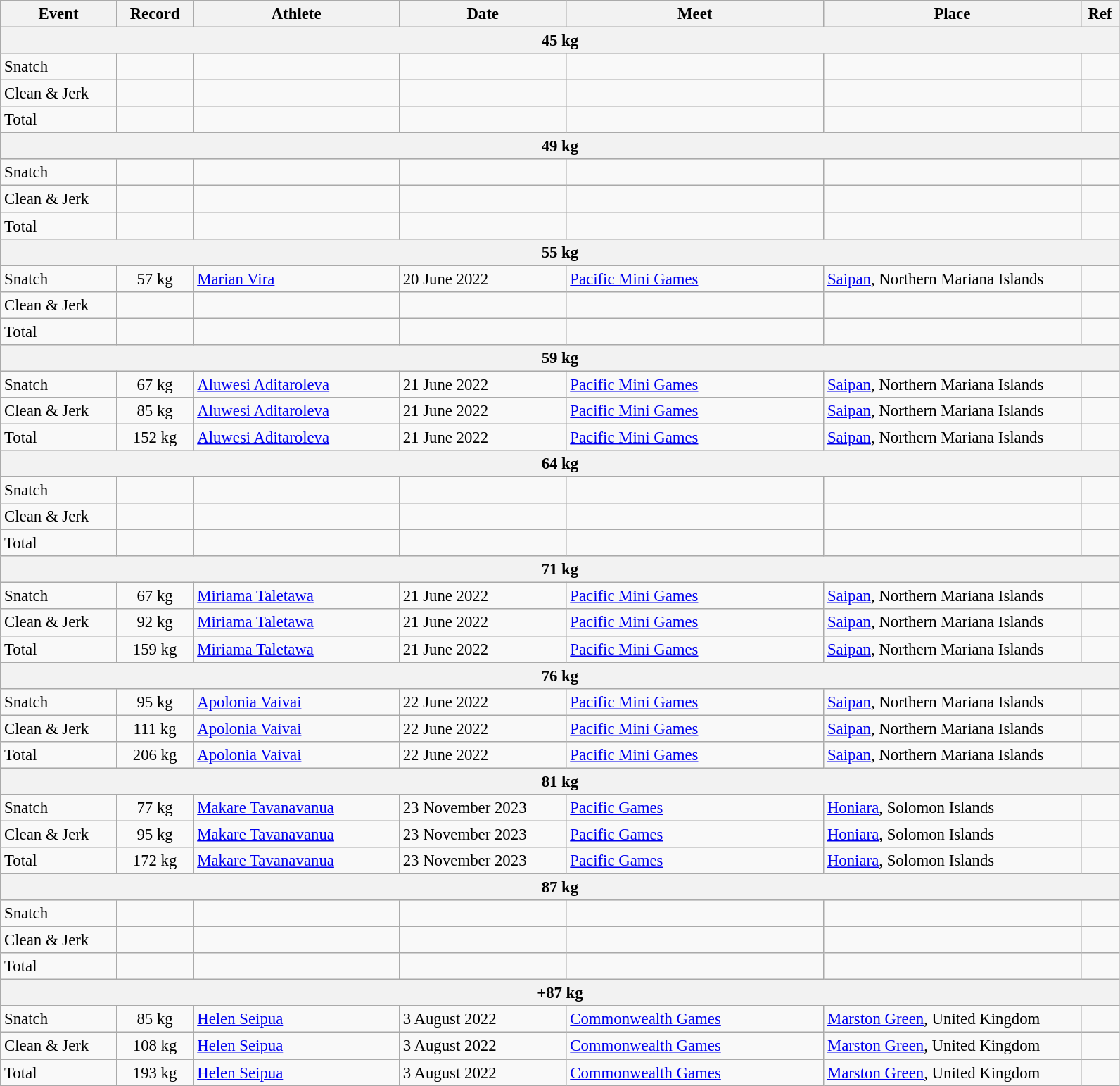<table class="wikitable" style="font-size:95%;">
<tr>
<th width=9%>Event</th>
<th width=6%>Record</th>
<th width=16%>Athlete</th>
<th width=13%>Date</th>
<th width=20%>Meet</th>
<th width=20%>Place</th>
<th width=3%>Ref</th>
</tr>
<tr bgcolor="#DDDDDD">
<th colspan="7">45 kg</th>
</tr>
<tr>
<td>Snatch</td>
<td align="center"></td>
<td></td>
<td></td>
<td></td>
<td></td>
<td></td>
</tr>
<tr>
<td>Clean & Jerk</td>
<td align="center"></td>
<td></td>
<td></td>
<td></td>
<td></td>
<td></td>
</tr>
<tr>
<td>Total</td>
<td align="center"></td>
<td></td>
<td></td>
<td></td>
<td></td>
<td></td>
</tr>
<tr bgcolor="#DDDDDD">
<th colspan="7">49 kg</th>
</tr>
<tr>
<td>Snatch</td>
<td align="center"></td>
<td></td>
<td></td>
<td></td>
<td></td>
<td></td>
</tr>
<tr>
<td>Clean & Jerk</td>
<td align="center"></td>
<td></td>
<td></td>
<td></td>
<td></td>
<td></td>
</tr>
<tr>
<td>Total</td>
<td align="center"></td>
<td></td>
<td></td>
<td></td>
<td></td>
<td></td>
</tr>
<tr bgcolor="#DDDDDD">
<th colspan="7">55 kg</th>
</tr>
<tr>
<td>Snatch</td>
<td align="center">57 kg</td>
<td><a href='#'>Marian Vira</a></td>
<td>20 June 2022</td>
<td><a href='#'>Pacific Mini Games</a></td>
<td><a href='#'>Saipan</a>, Northern Mariana Islands</td>
<td></td>
</tr>
<tr>
<td>Clean & Jerk</td>
<td align="center"></td>
<td></td>
<td></td>
<td></td>
<td></td>
<td></td>
</tr>
<tr>
<td>Total</td>
<td align="center"></td>
<td></td>
<td></td>
<td></td>
<td></td>
<td></td>
</tr>
<tr bgcolor="#DDDDDD">
<th colspan="7">59 kg</th>
</tr>
<tr>
<td>Snatch</td>
<td align="center">67 kg</td>
<td><a href='#'>Aluwesi Aditaroleva</a></td>
<td>21 June 2022</td>
<td><a href='#'>Pacific Mini Games</a></td>
<td><a href='#'>Saipan</a>, Northern Mariana Islands</td>
<td></td>
</tr>
<tr>
<td>Clean & Jerk</td>
<td align="center">85 kg</td>
<td><a href='#'>Aluwesi Aditaroleva</a></td>
<td>21 June 2022</td>
<td><a href='#'>Pacific Mini Games</a></td>
<td><a href='#'>Saipan</a>, Northern Mariana Islands</td>
<td></td>
</tr>
<tr>
<td>Total</td>
<td align="center">152 kg</td>
<td><a href='#'>Aluwesi Aditaroleva</a></td>
<td>21 June 2022</td>
<td><a href='#'>Pacific Mini Games</a></td>
<td><a href='#'>Saipan</a>, Northern Mariana Islands</td>
<td></td>
</tr>
<tr bgcolor="#DDDDDD">
<th colspan="7">64 kg</th>
</tr>
<tr>
<td>Snatch</td>
<td align="center"></td>
<td></td>
<td></td>
<td></td>
<td></td>
<td></td>
</tr>
<tr>
<td>Clean & Jerk</td>
<td align="center"></td>
<td></td>
<td></td>
<td></td>
<td></td>
<td></td>
</tr>
<tr>
<td>Total</td>
<td align="center"></td>
<td></td>
<td></td>
<td></td>
<td></td>
<td></td>
</tr>
<tr bgcolor="#DDDDDD">
<th colspan="7">71 kg</th>
</tr>
<tr>
<td>Snatch</td>
<td align="center">67 kg</td>
<td><a href='#'>Miriama Taletawa</a></td>
<td>21 June 2022</td>
<td><a href='#'>Pacific Mini Games</a></td>
<td><a href='#'>Saipan</a>, Northern Mariana Islands</td>
<td></td>
</tr>
<tr>
<td>Clean & Jerk</td>
<td align="center">92 kg</td>
<td><a href='#'>Miriama Taletawa</a></td>
<td>21 June 2022</td>
<td><a href='#'>Pacific Mini Games</a></td>
<td><a href='#'>Saipan</a>, Northern Mariana Islands</td>
<td></td>
</tr>
<tr>
<td>Total</td>
<td align="center">159 kg</td>
<td><a href='#'>Miriama Taletawa</a></td>
<td>21 June 2022</td>
<td><a href='#'>Pacific Mini Games</a></td>
<td><a href='#'>Saipan</a>, Northern Mariana Islands</td>
<td></td>
</tr>
<tr bgcolor="#DDDDDD">
<th colspan="7">76 kg</th>
</tr>
<tr>
<td>Snatch</td>
<td align="center">95 kg</td>
<td><a href='#'>Apolonia Vaivai</a></td>
<td>22 June 2022</td>
<td><a href='#'>Pacific Mini Games</a></td>
<td><a href='#'>Saipan</a>, Northern Mariana Islands</td>
<td></td>
</tr>
<tr>
<td>Clean & Jerk</td>
<td align="center">111 kg</td>
<td><a href='#'>Apolonia Vaivai</a></td>
<td>22 June 2022</td>
<td><a href='#'>Pacific Mini Games</a></td>
<td><a href='#'>Saipan</a>, Northern Mariana Islands</td>
<td></td>
</tr>
<tr>
<td>Total</td>
<td align="center">206 kg</td>
<td><a href='#'>Apolonia Vaivai</a></td>
<td>22 June 2022</td>
<td><a href='#'>Pacific Mini Games</a></td>
<td><a href='#'>Saipan</a>, Northern Mariana Islands</td>
<td></td>
</tr>
<tr bgcolor="#DDDDDD">
<th colspan="7">81 kg</th>
</tr>
<tr>
<td>Snatch</td>
<td align="center">77 kg</td>
<td><a href='#'>Makare Tavanavanua</a></td>
<td>23 November 2023</td>
<td><a href='#'>Pacific Games</a></td>
<td><a href='#'>Honiara</a>, Solomon Islands</td>
<td></td>
</tr>
<tr>
<td>Clean & Jerk</td>
<td align="center">95 kg</td>
<td><a href='#'>Makare Tavanavanua</a></td>
<td>23 November 2023</td>
<td><a href='#'>Pacific Games</a></td>
<td><a href='#'>Honiara</a>, Solomon Islands</td>
<td></td>
</tr>
<tr>
<td>Total</td>
<td align="center">172 kg</td>
<td><a href='#'>Makare Tavanavanua</a></td>
<td>23 November 2023</td>
<td><a href='#'>Pacific Games</a></td>
<td><a href='#'>Honiara</a>, Solomon Islands</td>
<td></td>
</tr>
<tr bgcolor="#DDDDDD">
<th colspan="7">87 kg</th>
</tr>
<tr>
<td>Snatch</td>
<td align="center"></td>
<td></td>
<td></td>
<td></td>
<td></td>
<td></td>
</tr>
<tr>
<td>Clean & Jerk</td>
<td align="center"></td>
<td></td>
<td></td>
<td></td>
<td></td>
<td></td>
</tr>
<tr>
<td>Total</td>
<td align="center"></td>
<td></td>
<td></td>
<td></td>
<td></td>
<td></td>
</tr>
<tr bgcolor="#DDDDDD">
<th colspan="7">+87 kg</th>
</tr>
<tr>
<td>Snatch</td>
<td align="center">85 kg</td>
<td><a href='#'>Helen Seipua</a></td>
<td>3 August 2022</td>
<td><a href='#'>Commonwealth Games</a></td>
<td><a href='#'>Marston Green</a>, United Kingdom</td>
<td></td>
</tr>
<tr>
<td>Clean & Jerk</td>
<td align="center">108 kg</td>
<td><a href='#'>Helen Seipua</a></td>
<td>3 August 2022</td>
<td><a href='#'>Commonwealth Games</a></td>
<td><a href='#'>Marston Green</a>, United Kingdom</td>
<td></td>
</tr>
<tr>
<td>Total</td>
<td align="center">193 kg</td>
<td><a href='#'>Helen Seipua</a></td>
<td>3 August 2022</td>
<td><a href='#'>Commonwealth Games</a></td>
<td><a href='#'>Marston Green</a>, United Kingdom</td>
<td></td>
</tr>
</table>
